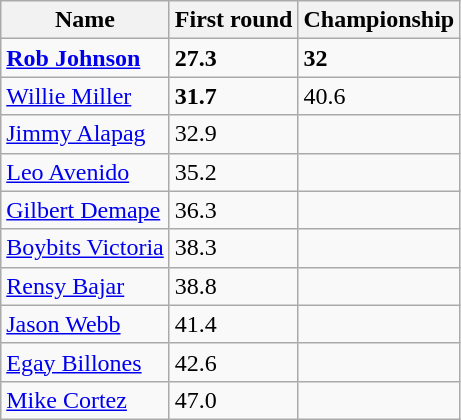<table class=wikitable>
<tr>
<th>Name</th>
<th>First round</th>
<th>Championship</th>
</tr>
<tr>
<td><strong><a href='#'>Rob Johnson</a></strong></td>
<td><strong>27.3</strong></td>
<td><strong>32</strong></td>
</tr>
<tr>
<td><a href='#'>Willie Miller</a></td>
<td><strong>31.7</strong></td>
<td>40.6</td>
</tr>
<tr>
<td><a href='#'>Jimmy Alapag</a></td>
<td>32.9</td>
<td></td>
</tr>
<tr>
<td><a href='#'>Leo Avenido</a></td>
<td>35.2</td>
<td></td>
</tr>
<tr>
<td><a href='#'>Gilbert Demape</a></td>
<td>36.3</td>
<td></td>
</tr>
<tr>
<td><a href='#'>Boybits Victoria</a></td>
<td>38.3</td>
<td></td>
</tr>
<tr>
<td><a href='#'>Rensy Bajar</a></td>
<td>38.8</td>
<td></td>
</tr>
<tr>
<td><a href='#'>Jason Webb</a></td>
<td>41.4</td>
<td></td>
</tr>
<tr>
<td><a href='#'>Egay Billones</a></td>
<td>42.6</td>
<td></td>
</tr>
<tr>
<td><a href='#'>Mike Cortez</a></td>
<td>47.0</td>
<td></td>
</tr>
</table>
